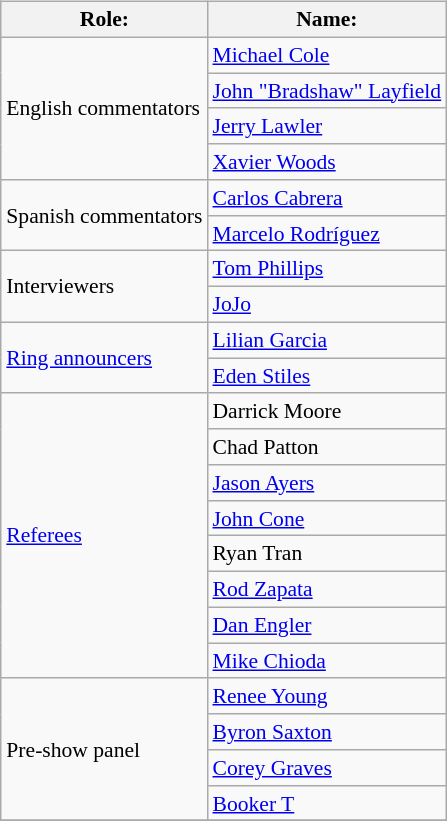<table class=wikitable style="font-size:90%; margin: 0.5em 0 0.5em 1em; float: right; clear: right;">
<tr>
<th>Role:</th>
<th>Name:</th>
</tr>
<tr>
<td rowspan=4>English commentators</td>
<td><a href='#'>Michael Cole</a></td>
</tr>
<tr>
<td><a href='#'>John "Bradshaw" Layfield</a></td>
</tr>
<tr>
<td><a href='#'>Jerry Lawler</a></td>
</tr>
<tr>
<td><a href='#'>Xavier Woods</a> </td>
</tr>
<tr>
<td rowspan=2>Spanish commentators</td>
<td><a href='#'>Carlos Cabrera</a></td>
</tr>
<tr>
<td><a href='#'>Marcelo Rodríguez</a></td>
</tr>
<tr>
<td rowspan=2>Interviewers</td>
<td><a href='#'>Tom Phillips</a></td>
</tr>
<tr>
<td><a href='#'>JoJo</a></td>
</tr>
<tr>
<td rowspan=2><a href='#'>Ring announcers</a></td>
<td><a href='#'>Lilian Garcia</a></td>
</tr>
<tr>
<td><a href='#'>Eden Stiles</a></td>
</tr>
<tr>
<td rowspan=8><a href='#'>Referees</a></td>
<td>Darrick Moore</td>
</tr>
<tr>
<td>Chad Patton</td>
</tr>
<tr>
<td><a href='#'>Jason Ayers</a></td>
</tr>
<tr>
<td><a href='#'>John Cone</a></td>
</tr>
<tr>
<td>Ryan Tran</td>
</tr>
<tr>
<td><a href='#'>Rod Zapata</a></td>
</tr>
<tr>
<td><a href='#'>Dan Engler</a></td>
</tr>
<tr>
<td><a href='#'>Mike Chioda</a></td>
</tr>
<tr>
<td rowspan=4>Pre-show panel</td>
<td><a href='#'>Renee Young</a></td>
</tr>
<tr>
<td><a href='#'>Byron Saxton</a></td>
</tr>
<tr>
<td><a href='#'>Corey Graves</a></td>
</tr>
<tr>
<td><a href='#'>Booker T</a></td>
</tr>
<tr>
</tr>
</table>
